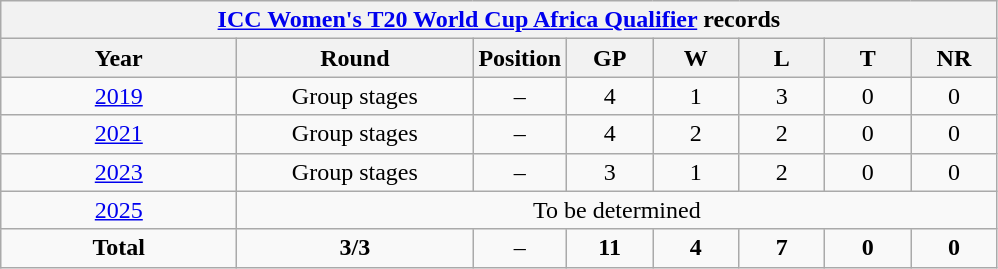<table class="wikitable" style="text-align: center; width=900px;">
<tr>
<th colspan=9><a href='#'>ICC Women's T20 World Cup Africa Qualifier</a> records</th>
</tr>
<tr>
<th width=150>Year</th>
<th width=150>Round</th>
<th width=50>Position</th>
<th width=50>GP</th>
<th width=50>W</th>
<th width=50>L</th>
<th width=50>T</th>
<th width=50>NR</th>
</tr>
<tr>
<td> <a href='#'>2019</a></td>
<td>Group stages</td>
<td>–</td>
<td>4</td>
<td>1</td>
<td>3</td>
<td>0</td>
<td>0</td>
</tr>
<tr>
<td> <a href='#'>2021</a></td>
<td>Group stages</td>
<td>–</td>
<td>4</td>
<td>2</td>
<td>2</td>
<td>0</td>
<td>0</td>
</tr>
<tr>
<td> <a href='#'>2023</a></td>
<td>Group stages</td>
<td>–</td>
<td>3</td>
<td>1</td>
<td>2</td>
<td>0</td>
<td>0</td>
</tr>
<tr>
<td> <a href='#'>2025</a></td>
<td colspan=8>To be determined</td>
</tr>
<tr>
<td><strong>Total</strong></td>
<td><strong>3/3</strong></td>
<td>–</td>
<td><strong>11</strong></td>
<td><strong>4</strong></td>
<td><strong>7</strong></td>
<td><strong>0</strong></td>
<td><strong>0</strong></td>
</tr>
</table>
